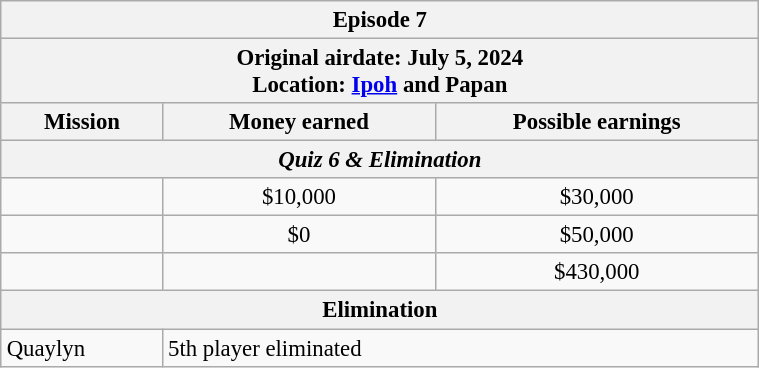<table class="wikitable" style="font-size: 95%; margin: 10px" align="right" width="40%">
<tr>
<th colspan=3>Episode 7</th>
</tr>
<tr>
<th colspan=3>Original airdate: July 5, 2024<br>Location: <a href='#'>Ipoh</a> and Papan</th>
</tr>
<tr>
<th>Mission</th>
<th>Money earned</th>
<th>Possible earnings</th>
</tr>
<tr>
<th colspan=3><em>Quiz 6 & Elimination</em></th>
</tr>
<tr>
<td></td>
<td align="center">$10,000</td>
<td align="center">$30,000</td>
</tr>
<tr>
<td></td>
<td align="center">$0</td>
<td align="center">$50,000</td>
</tr>
<tr>
<td><strong></strong></td>
<td align="center"><strong></strong></td>
<td align="center">$430,000</td>
</tr>
<tr>
<th colspan=3>Elimination</th>
</tr>
<tr>
<td>Quaylyn</td>
<td colspan=2>5th player eliminated</td>
</tr>
</table>
